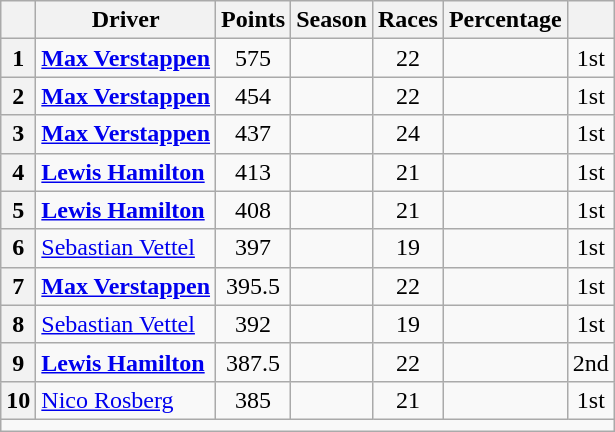<table class="wikitable" style="text-align:center">
<tr>
<th></th>
<th>Driver</th>
<th>Points</th>
<th>Season</th>
<th>Races</th>
<th>Percentage</th>
<th></th>
</tr>
<tr>
<th>1</th>
<td align=left> <strong><a href='#'>Max Verstappen</a></strong></td>
<td>575</td>
<td></td>
<td>22</td>
<td></td>
<td>1st</td>
</tr>
<tr>
<th>2</th>
<td align=left> <strong><a href='#'>Max Verstappen</a></strong></td>
<td>454</td>
<td></td>
<td>22</td>
<td></td>
<td>1st</td>
</tr>
<tr>
<th>3</th>
<td align=left> <strong><a href='#'>Max Verstappen</a></strong></td>
<td>437</td>
<td></td>
<td>24</td>
<td></td>
<td>1st</td>
</tr>
<tr>
<th>4</th>
<td align=left> <strong><a href='#'>Lewis Hamilton</a></strong></td>
<td>413</td>
<td></td>
<td>21</td>
<td></td>
<td>1st</td>
</tr>
<tr>
<th>5</th>
<td align=left> <strong><a href='#'>Lewis Hamilton</a></strong></td>
<td>408</td>
<td></td>
<td>21</td>
<td></td>
<td>1st</td>
</tr>
<tr>
<th>6</th>
<td align=left> <a href='#'>Sebastian Vettel</a></td>
<td>397</td>
<td></td>
<td>19</td>
<td></td>
<td>1st</td>
</tr>
<tr>
<th>7</th>
<td align=left> <strong><a href='#'>Max Verstappen</a></strong></td>
<td>395.5</td>
<td></td>
<td>22</td>
<td></td>
<td>1st</td>
</tr>
<tr>
<th>8</th>
<td align=left> <a href='#'>Sebastian Vettel</a></td>
<td>392</td>
<td></td>
<td>19</td>
<td></td>
<td>1st</td>
</tr>
<tr>
<th>9</th>
<td align=left> <strong><a href='#'>Lewis Hamilton</a></strong></td>
<td>387.5</td>
<td></td>
<td>22</td>
<td></td>
<td>2nd</td>
</tr>
<tr>
<th>10</th>
<td align=left> <a href='#'>Nico Rosberg</a></td>
<td>385</td>
<td></td>
<td>21</td>
<td></td>
<td>1st</td>
</tr>
<tr>
<td colspan=7></td>
</tr>
</table>
